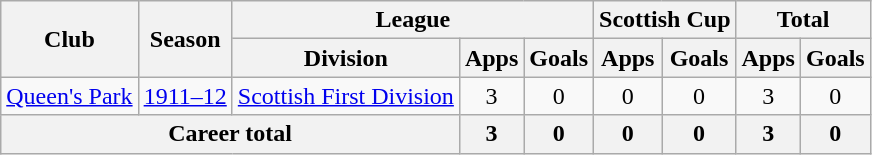<table class="wikitable" style="text-align: center;">
<tr>
<th rowspan="2">Club</th>
<th rowspan="2">Season</th>
<th colspan="3">League</th>
<th colspan="2">Scottish Cup</th>
<th colspan="2">Total</th>
</tr>
<tr>
<th>Division</th>
<th>Apps</th>
<th>Goals</th>
<th>Apps</th>
<th>Goals</th>
<th>Apps</th>
<th>Goals</th>
</tr>
<tr>
<td><a href='#'>Queen's Park</a></td>
<td><a href='#'>1911–12</a></td>
<td><a href='#'>Scottish First Division</a></td>
<td>3</td>
<td>0</td>
<td>0</td>
<td>0</td>
<td>3</td>
<td>0</td>
</tr>
<tr>
<th colspan="3">Career total</th>
<th>3</th>
<th>0</th>
<th>0</th>
<th>0</th>
<th>3</th>
<th>0</th>
</tr>
</table>
